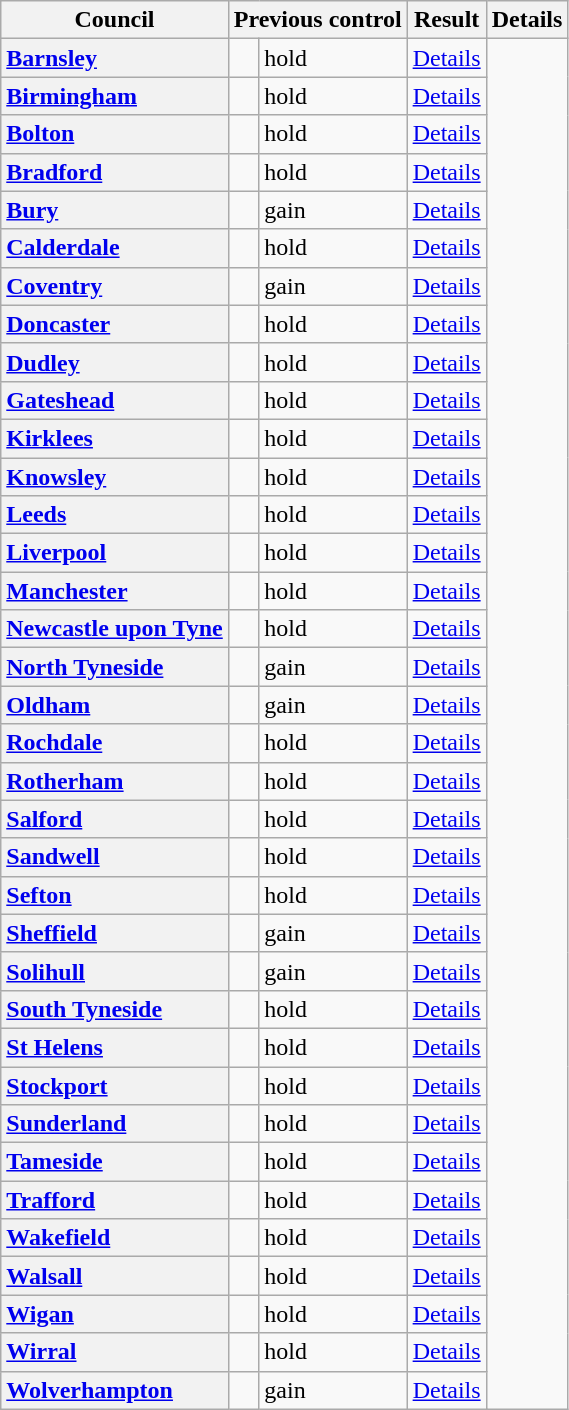<table class="wikitable" border="1">
<tr>
<th scope="col">Council</th>
<th colspan=2>Previous control</th>
<th colspan=2>Result</th>
<th scope="col">Details</th>
</tr>
<tr>
<th scope="row" style="text-align: left;"><a href='#'>Barnsley</a></th>
<td></td>
<td> hold</td>
<td><a href='#'>Details</a></td>
</tr>
<tr>
<th scope="row" style="text-align: left;"><a href='#'>Birmingham</a></th>
<td></td>
<td> hold</td>
<td><a href='#'>Details</a></td>
</tr>
<tr>
<th scope="row" style="text-align: left;"><a href='#'>Bolton</a></th>
<td></td>
<td> hold</td>
<td><a href='#'>Details</a></td>
</tr>
<tr>
<th scope="row" style="text-align: left;"><a href='#'>Bradford</a></th>
<td></td>
<td> hold</td>
<td><a href='#'>Details</a></td>
</tr>
<tr>
<th scope="row" style="text-align: left;"><a href='#'>Bury</a></th>
<td></td>
<td> gain</td>
<td><a href='#'>Details</a></td>
</tr>
<tr>
<th scope="row" style="text-align: left;"><a href='#'>Calderdale</a></th>
<td></td>
<td> hold</td>
<td><a href='#'>Details</a></td>
</tr>
<tr>
<th scope="row" style="text-align: left;"><a href='#'>Coventry</a></th>
<td></td>
<td> gain</td>
<td><a href='#'>Details</a></td>
</tr>
<tr>
<th scope="row" style="text-align: left;"><a href='#'>Doncaster</a></th>
<td></td>
<td> hold</td>
<td><a href='#'>Details</a></td>
</tr>
<tr>
<th scope="row" style="text-align: left;"><a href='#'>Dudley</a></th>
<td></td>
<td> hold</td>
<td><a href='#'>Details</a></td>
</tr>
<tr>
<th scope="row" style="text-align: left;"><a href='#'>Gateshead</a></th>
<td></td>
<td> hold</td>
<td><a href='#'>Details</a></td>
</tr>
<tr>
<th scope="row" style="text-align: left;"><a href='#'>Kirklees</a></th>
<td></td>
<td> hold</td>
<td><a href='#'>Details</a></td>
</tr>
<tr>
<th scope="row" style="text-align: left;"><a href='#'>Knowsley</a></th>
<td></td>
<td> hold</td>
<td><a href='#'>Details</a></td>
</tr>
<tr>
<th scope="row" style="text-align: left;"><a href='#'>Leeds</a></th>
<td></td>
<td> hold</td>
<td><a href='#'>Details</a></td>
</tr>
<tr>
<th scope="row" style="text-align: left;"><a href='#'>Liverpool</a></th>
<td></td>
<td> hold</td>
<td><a href='#'>Details</a></td>
</tr>
<tr>
<th scope="row" style="text-align: left;"><a href='#'>Manchester</a></th>
<td></td>
<td> hold</td>
<td><a href='#'>Details</a></td>
</tr>
<tr>
<th scope="row" style="text-align: left;"><a href='#'>Newcastle upon Tyne</a></th>
<td></td>
<td> hold</td>
<td><a href='#'>Details</a></td>
</tr>
<tr>
<th scope="row" style="text-align: left;"><a href='#'>North Tyneside</a></th>
<td></td>
<td> gain</td>
<td><a href='#'>Details</a></td>
</tr>
<tr>
<th scope="row" style="text-align: left;"><a href='#'>Oldham</a></th>
<td></td>
<td> gain</td>
<td><a href='#'>Details</a></td>
</tr>
<tr>
<th scope="row" style="text-align: left;"><a href='#'>Rochdale</a></th>
<td></td>
<td> hold</td>
<td><a href='#'>Details</a></td>
</tr>
<tr>
<th scope="row" style="text-align: left;"><a href='#'>Rotherham</a></th>
<td></td>
<td> hold</td>
<td><a href='#'>Details</a></td>
</tr>
<tr>
<th scope="row" style="text-align: left;"><a href='#'>Salford</a></th>
<td></td>
<td> hold</td>
<td><a href='#'>Details</a></td>
</tr>
<tr>
<th scope="row" style="text-align: left;"><a href='#'>Sandwell</a></th>
<td></td>
<td> hold</td>
<td><a href='#'>Details</a></td>
</tr>
<tr>
<th scope="row" style="text-align: left;"><a href='#'>Sefton</a></th>
<td></td>
<td> hold</td>
<td><a href='#'>Details</a></td>
</tr>
<tr>
<th scope="row" style="text-align: left;"><a href='#'>Sheffield</a></th>
<td></td>
<td> gain</td>
<td><a href='#'>Details</a></td>
</tr>
<tr>
<th scope="row" style="text-align: left;"><a href='#'>Solihull</a></th>
<td></td>
<td> gain</td>
<td><a href='#'>Details</a></td>
</tr>
<tr>
<th scope="row" style="text-align: left;"><a href='#'>South Tyneside</a></th>
<td></td>
<td> hold</td>
<td><a href='#'>Details</a></td>
</tr>
<tr>
<th scope="row" style="text-align: left;"><a href='#'>St Helens</a></th>
<td></td>
<td> hold</td>
<td><a href='#'>Details</a></td>
</tr>
<tr>
<th scope="row" style="text-align: left;"><a href='#'>Stockport</a></th>
<td></td>
<td> hold</td>
<td><a href='#'>Details</a></td>
</tr>
<tr>
<th scope="row" style="text-align: left;"><a href='#'>Sunderland</a></th>
<td></td>
<td> hold</td>
<td><a href='#'>Details</a></td>
</tr>
<tr>
<th scope="row" style="text-align: left;"><a href='#'>Tameside</a></th>
<td></td>
<td> hold</td>
<td><a href='#'>Details</a></td>
</tr>
<tr>
<th scope="row" style="text-align: left;"><a href='#'>Trafford</a></th>
<td></td>
<td> hold</td>
<td><a href='#'>Details</a></td>
</tr>
<tr>
<th scope="row" style="text-align: left;"><a href='#'>Wakefield</a></th>
<td></td>
<td> hold</td>
<td><a href='#'>Details</a></td>
</tr>
<tr>
<th scope="row" style="text-align: left;"><a href='#'>Walsall</a></th>
<td></td>
<td> hold</td>
<td><a href='#'>Details</a></td>
</tr>
<tr>
<th scope="row" style="text-align: left;"><a href='#'>Wigan</a></th>
<td></td>
<td> hold</td>
<td><a href='#'>Details</a></td>
</tr>
<tr>
<th scope="row" style="text-align: left;"><a href='#'>Wirral</a></th>
<td></td>
<td> hold</td>
<td><a href='#'>Details</a></td>
</tr>
<tr>
<th scope="row" style="text-align: left;"><a href='#'>Wolverhampton</a></th>
<td></td>
<td> gain</td>
<td><a href='#'>Details</a></td>
</tr>
</table>
